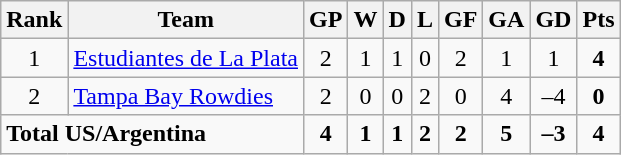<table class="wikitable" style="text-align: center;">
<tr>
<th>Rank</th>
<th>Team</th>
<th>GP</th>
<th>W</th>
<th>D</th>
<th>L</th>
<th>GF</th>
<th>GA</th>
<th>GD</th>
<th>Pts</th>
</tr>
<tr>
<td>1</td>
<td align="left"> <a href='#'>Estudiantes de La Plata</a></td>
<td>2</td>
<td>1</td>
<td>1</td>
<td>0</td>
<td>2</td>
<td>1</td>
<td>1</td>
<td><strong>4</strong></td>
</tr>
<tr>
<td>2</td>
<td align="left"> <a href='#'>Tampa Bay Rowdies</a></td>
<td>2</td>
<td>0</td>
<td>0</td>
<td>2</td>
<td>0</td>
<td>4</td>
<td>–4</td>
<td><strong>0</strong></td>
</tr>
<tr>
<td align="left" colspan=2><strong>Total US/Argentina</strong></td>
<td><strong>4</strong></td>
<td><strong>1</strong></td>
<td><strong>1</strong></td>
<td><strong>2</strong></td>
<td><strong>2</strong></td>
<td><strong>5</strong></td>
<td><strong>–3</strong></td>
<td><strong>4</strong></td>
</tr>
</table>
